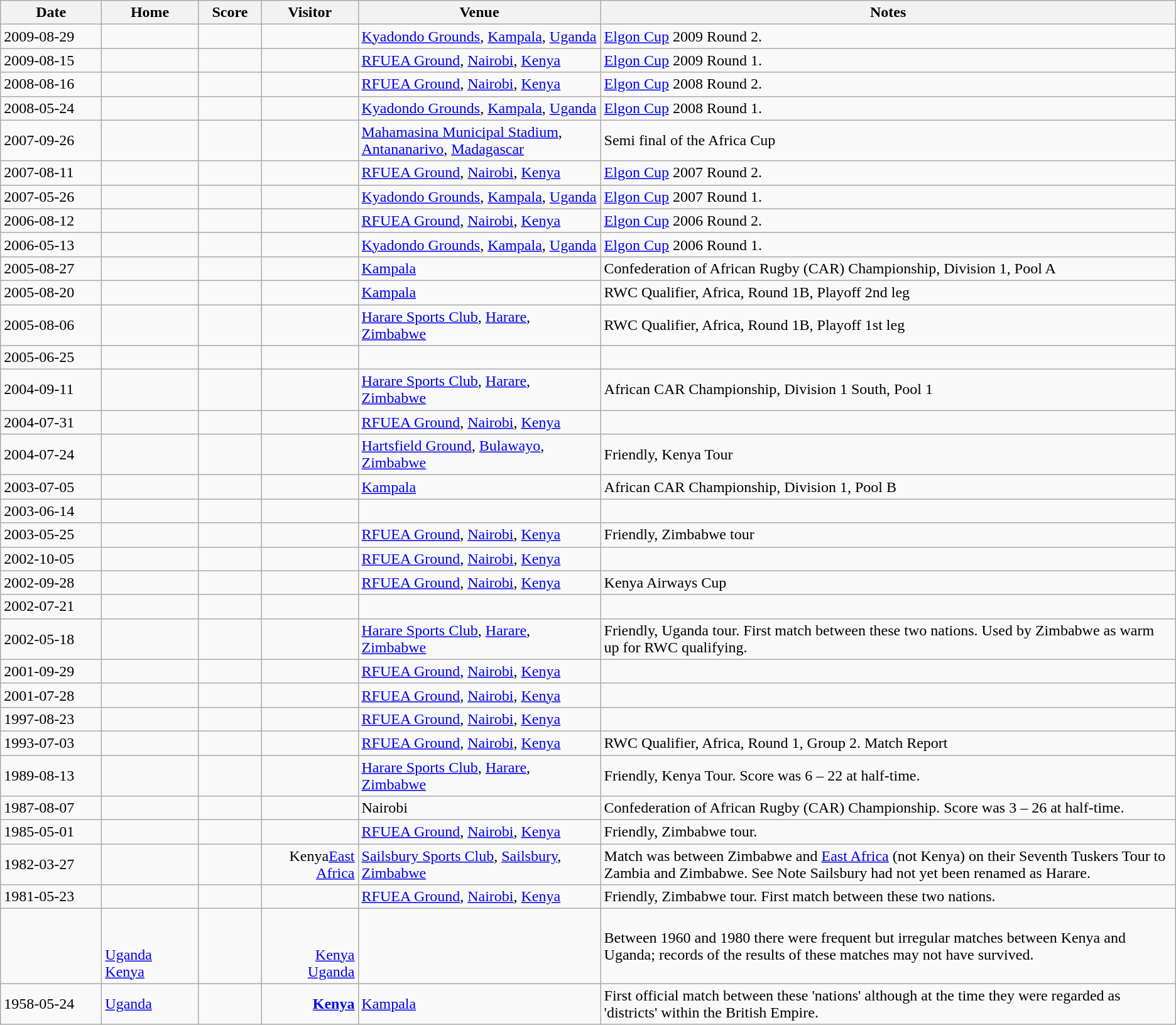<table class="wikitable sortable">
<tr>
<th width="100">Date</th>
<th width="95">Home</th>
<th width="60">Score</th>
<th width="95">Visitor</th>
<th width="250">Venue</th>
<th>Notes</th>
</tr>
<tr>
<td>2009-08-29</td>
<td><strong></strong></td>
<td></td>
<td align="right"></td>
<td><a href='#'>Kyadondo Grounds</a>, <a href='#'>Kampala</a>, <a href='#'>Uganda</a></td>
<td><a href='#'>Elgon Cup</a> 2009 Round 2.</td>
</tr>
<tr>
<td>2009-08-15</td>
<td><strong></strong></td>
<td></td>
<td align="right"></td>
<td><a href='#'>RFUEA Ground</a>, <a href='#'>Nairobi</a>, <a href='#'>Kenya</a></td>
<td><a href='#'>Elgon Cup</a> 2009 Round 1.</td>
</tr>
<tr>
<td>2008-08-16</td>
<td><strong></strong></td>
<td></td>
<td align="right"></td>
<td><a href='#'>RFUEA Ground</a>, <a href='#'>Nairobi</a>, <a href='#'>Kenya</a></td>
<td><a href='#'>Elgon Cup</a> 2008 Round 2.</td>
</tr>
<tr>
<td>2008-05-24</td>
<td><strong></strong></td>
<td></td>
<td align="right"></td>
<td><a href='#'>Kyadondo Grounds</a>, <a href='#'>Kampala</a>, <a href='#'>Uganda</a></td>
<td><a href='#'>Elgon Cup</a> 2008 Round 1.</td>
</tr>
<tr>
<td>2007-09-26</td>
<td><strong></strong></td>
<td></td>
<td align="right"></td>
<td><a href='#'>Mahamasina Municipal Stadium</a>, <a href='#'>Antananarivo</a>, <a href='#'>Madagascar</a></td>
<td>Semi final of the Africa Cup</td>
</tr>
<tr>
<td>2007-08-11</td>
<td><strong></strong></td>
<td></td>
<td align="right"></td>
<td><a href='#'>RFUEA Ground</a>, <a href='#'>Nairobi</a>, <a href='#'>Kenya</a></td>
<td><a href='#'>Elgon Cup</a> 2007 Round 2.</td>
</tr>
<tr>
<td>2007-05-26</td>
<td><strong></strong></td>
<td></td>
<td align="right"></td>
<td><a href='#'>Kyadondo Grounds</a>, <a href='#'>Kampala</a>, <a href='#'>Uganda</a></td>
<td><a href='#'>Elgon Cup</a> 2007 Round 1.</td>
</tr>
<tr>
<td>2006-08-12</td>
<td></td>
<td></td>
<td align="right"><strong></strong></td>
<td><a href='#'>RFUEA Ground</a>, <a href='#'>Nairobi</a>, <a href='#'>Kenya</a></td>
<td><a href='#'>Elgon Cup</a> 2006 Round 2.</td>
</tr>
<tr>
<td>2006-05-13</td>
<td><em></em></td>
<td></td>
<td align="right"><em></em></td>
<td><a href='#'>Kyadondo Grounds</a>, <a href='#'>Kampala</a>, <a href='#'>Uganda</a></td>
<td><a href='#'>Elgon Cup</a> 2006 Round 1.</td>
</tr>
<tr>
<td>2005-08-27</td>
<td></td>
<td></td>
<td align="right"><strong></strong></td>
<td><a href='#'>Kampala</a></td>
<td>Confederation of African Rugby (CAR) Championship, Division 1, Pool A</td>
</tr>
<tr>
<td>2005-08-20</td>
<td><strong></strong></td>
<td></td>
<td align="right"></td>
<td><a href='#'>Kampala</a></td>
<td>RWC Qualifier, Africa, Round 1B, Playoff 2nd leg</td>
</tr>
<tr>
<td>2005-08-06</td>
<td><strong></strong></td>
<td></td>
<td align="right"></td>
<td><a href='#'>Harare Sports Club</a>, <a href='#'>Harare</a>, <a href='#'>Zimbabwe</a></td>
<td>RWC Qualifier, Africa, Round 1B, Playoff 1st leg</td>
</tr>
<tr>
<td>2005-06-25</td>
<td></td>
<td></td>
<td align="right"><strong></strong></td>
<td></td>
<td></td>
</tr>
<tr>
<td>2004-09-11</td>
<td><strong></strong></td>
<td></td>
<td align="right"></td>
<td><a href='#'>Harare Sports Club</a>, <a href='#'>Harare</a>, <a href='#'>Zimbabwe</a></td>
<td>African CAR Championship, Division 1 South, Pool 1</td>
</tr>
<tr>
<td>2004-07-31</td>
<td><strong></strong></td>
<td></td>
<td align="right"></td>
<td><a href='#'>RFUEA Ground</a>, <a href='#'>Nairobi</a>, <a href='#'>Kenya</a></td>
<td></td>
</tr>
<tr>
<td>2004-07-24</td>
<td><strong></strong></td>
<td></td>
<td align="right"></td>
<td><a href='#'>Hartsfield Ground</a>, <a href='#'>Bulawayo</a>, <a href='#'>Zimbabwe</a></td>
<td>Friendly, Kenya Tour</td>
</tr>
<tr>
<td>2003-07-05</td>
<td></td>
<td></td>
<td align="right"></td>
<td><a href='#'>Kampala</a></td>
<td>African CAR Championship, Division 1, Pool B</td>
</tr>
<tr>
<td>2003-06-14</td>
<td></td>
<td></td>
<td align="right"><strong></strong></td>
<td></td>
<td></td>
</tr>
<tr>
<td>2003-05-25</td>
<td><strong></strong></td>
<td></td>
<td align="right"></td>
<td><a href='#'>RFUEA Ground</a>, <a href='#'>Nairobi</a>, <a href='#'>Kenya</a></td>
<td>Friendly, Zimbabwe tour</td>
</tr>
<tr>
<td>2002-10-05</td>
<td></td>
<td></td>
<td align="right"><strong></strong></td>
<td><a href='#'>RFUEA Ground</a>, <a href='#'>Nairobi</a>, <a href='#'>Kenya</a></td>
<td></td>
</tr>
<tr>
<td>2002-09-28</td>
<td><strong></strong></td>
<td></td>
<td align="right"></td>
<td><a href='#'>RFUEA Ground</a>, <a href='#'>Nairobi</a>, <a href='#'>Kenya</a></td>
<td>Kenya Airways Cup</td>
</tr>
<tr>
<td>2002-07-21</td>
<td></td>
<td></td>
<td align="right"><strong></strong></td>
<td></td>
<td></td>
</tr>
<tr>
<td>2002-05-18</td>
<td><strong></strong></td>
<td></td>
<td align="right"></td>
<td><a href='#'>Harare Sports Club</a>, <a href='#'>Harare</a>, <a href='#'>Zimbabwe</a></td>
<td>Friendly, Uganda tour.  First match between these two nations.  Used by Zimbabwe as warm up for RWC qualifying.</td>
</tr>
<tr>
<td>2001-09-29</td>
<td><strong></strong></td>
<td></td>
<td align="right"></td>
<td><a href='#'>RFUEA Ground</a>, <a href='#'>Nairobi</a>, <a href='#'>Kenya</a></td>
<td></td>
</tr>
<tr>
<td>2001-07-28</td>
<td><strong></strong></td>
<td></td>
<td align="right"></td>
<td><a href='#'>RFUEA Ground</a>, <a href='#'>Nairobi</a>, <a href='#'>Kenya</a></td>
<td></td>
</tr>
<tr>
<td>1997-08-23</td>
<td><strong></strong></td>
<td></td>
<td align="right"></td>
<td><a href='#'>RFUEA Ground</a>, <a href='#'>Nairobi</a>, <a href='#'>Kenya</a></td>
<td></td>
</tr>
<tr>
<td>1993-07-03</td>
<td></td>
<td></td>
<td align="right"><strong></strong></td>
<td><a href='#'>RFUEA Ground</a>, <a href='#'>Nairobi</a>, <a href='#'>Kenya</a></td>
<td>RWC Qualifier, Africa, Round 1, Group 2. Match Report</td>
</tr>
<tr>
<td>1989-08-13</td>
<td></td>
<td></td>
<td align="right"><strong></strong></td>
<td><a href='#'>Harare Sports Club</a>, <a href='#'>Harare</a>, <a href='#'>Zimbabwe</a></td>
<td>Friendly, Kenya Tour. Score was 6 – 22 at half-time.</td>
</tr>
<tr>
<td>1987-08-07</td>
<td></td>
<td></td>
<td align="right"><strong></strong></td>
<td>Nairobi</td>
<td>Confederation of African Rugby (CAR) Championship. Score was 3 – 26 at half-time.</td>
</tr>
<tr>
<td>1985-05-01</td>
<td><strong></strong></td>
<td></td>
<td align="right"></td>
<td><a href='#'>RFUEA Ground</a>, <a href='#'>Nairobi</a>, <a href='#'>Kenya</a></td>
<td>Friendly, Zimbabwe tour.</td>
</tr>
<tr>
<td>1982-03-27</td>
<td><strong></strong></td>
<td></td>
<td align="right"><span>Kenya</span><a href='#'>East Africa</a></td>
<td><a href='#'>Sailsbury Sports Club</a>, <a href='#'>Sailsbury</a>, <a href='#'>Zimbabwe</a></td>
<td>Match was between Zimbabwe and  <a href='#'>East Africa</a> (not Kenya) on their Seventh Tuskers Tour to Zambia and Zimbabwe.  See Note Sailsbury had not yet been renamed as Harare.</td>
</tr>
<tr>
<td>1981-05-23</td>
<td></td>
<td></td>
<td align="right"><strong></strong></td>
<td><a href='#'>RFUEA Ground</a>, <a href='#'>Nairobi</a>, <a href='#'>Kenya</a></td>
<td>Friendly, Zimbabwe tour.  First match between these two nations.</td>
</tr>
<tr class="sortbottom">
<td></td>
<td><br><br> <a href='#'>Uganda</a><br> <a href='#'>Kenya</a></td>
<td></td>
<td align="right"><br><br><a href='#'>Kenya</a> <br><a href='#'>Uganda</a> </td>
<td></td>
<td>Between 1960 and 1980 there were frequent but irregular matches between Kenya and Uganda; records of the results of these matches may not have survived.</td>
</tr>
<tr>
<td>1958-05-24</td>
<td> <a href='#'>Uganda</a></td>
<td></td>
<td align="right"><strong><a href='#'>Kenya</a></strong> </td>
<td><a href='#'>Kampala</a></td>
<td>First official match between these 'nations' although at the time they were regarded as 'districts' within the British Empire.</td>
</tr>
</table>
